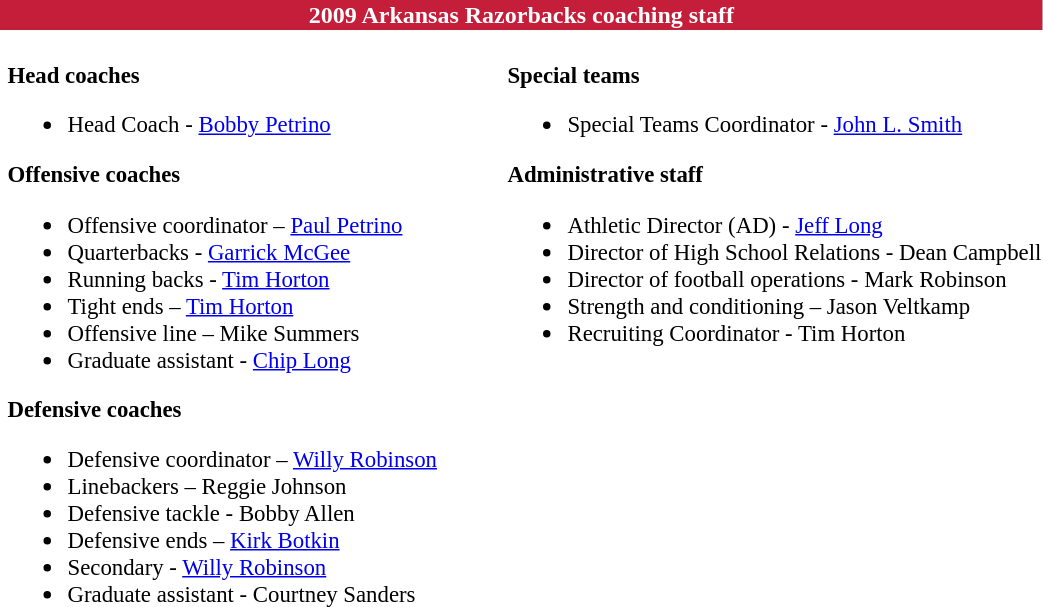<table class="toccolours" style="text-align: left">
<tr>
<th colspan="8" style="background-color: #C41E3A; color: #FFFFFF; text-align: center;">2009 Arkansas Razorbacks coaching staff</th>
</tr>
<tr>
<td valign = "top"></td>
<td style="font-size: 95%;" valign="top"><br><strong>Head coaches</strong><ul><li>Head Coach - <a href='#'>Bobby Petrino</a></li></ul><strong>Offensive coaches</strong><ul><li>Offensive coordinator – <a href='#'>Paul Petrino</a></li><li>Quarterbacks - <a href='#'>Garrick McGee</a></li><li>Running backs - <a href='#'>Tim Horton</a></li><li>Tight ends – <a href='#'>Tim Horton</a></li><li>Offensive line – Mike Summers</li><li>Graduate assistant - <a href='#'>Chip Long</a></li></ul><strong>Defensive coaches</strong><ul><li>Defensive coordinator – <a href='#'>Willy Robinson</a></li><li>Linebackers – Reggie Johnson</li><li>Defensive tackle - Bobby Allen</li><li>Defensive ends – <a href='#'>Kirk Botkin</a></li><li>Secondary - <a href='#'>Willy Robinson</a></li><li>Graduate assistant - Courtney Sanders</li></ul></td>
<td width = "35"> </td>
<td valign = "top"></td>
<td style="font-size: 95%;" valign="top"><br><strong>Special teams</strong><ul><li>Special Teams Coordinator - <a href='#'>John L. Smith</a></li></ul><strong>Administrative staff</strong><ul><li>Athletic Director (AD) - <a href='#'>Jeff Long</a></li><li>Director of High School Relations - Dean Campbell</li><li>Director of football operations - Mark Robinson</li><li>Strength and conditioning – Jason Veltkamp</li><li>Recruiting Coordinator - Tim Horton</li></ul></td>
</tr>
</table>
